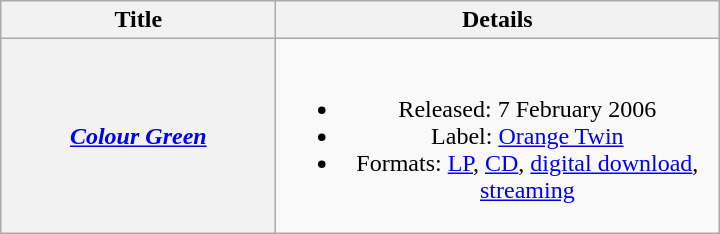<table class="wikitable plainrowheaders" style="text-align:center;">
<tr>
<th scope="col" style="width:11em;">Title</th>
<th scope="col" style="width:18em;">Details</th>
</tr>
<tr>
<th scope="row"><em><a href='#'>Colour Green</a></em></th>
<td><br><ul><li>Released: 7 February 2006</li><li>Label: <a href='#'>Orange Twin</a></li><li>Formats: <a href='#'>LP</a>, <a href='#'>CD</a>, <a href='#'>digital download</a>, <a href='#'>streaming</a></li></ul></td>
</tr>
</table>
